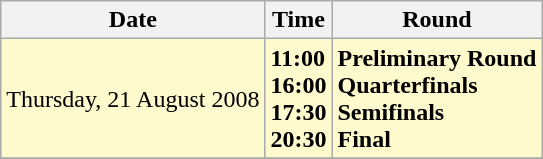<table class="wikitable">
<tr>
<th>Date</th>
<th>Time</th>
<th>Round</th>
</tr>
<tr>
<td style=background:lemonchiffon>Thursday, 21 August 2008</td>
<td style=background:lemonchiffon><strong>11:00<br>16:00<br>17:30<br>20:30</strong></td>
<td style=background:lemonchiffon><strong>Preliminary Round<br>Quarterfinals<br>Semifinals<br>Final</strong></td>
</tr>
<tr>
</tr>
</table>
